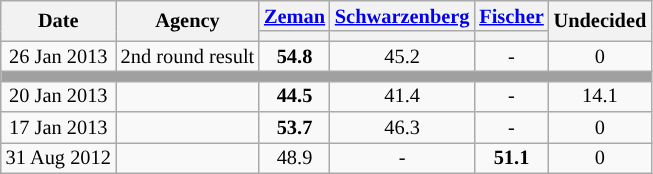<table class="wikitable" style=text-align:center;font-size:85%;line-height:14px;">
<tr>
<th rowspan=2>Date</th>
<th rowspan=2>Agency</th>
<th><a href='#'>Zeman</a></th>
<th><a href='#'>Schwarzenberg</a></th>
<th><a href='#'>Fischer</a></th>
<th rowspan=2>Undecided</th>
</tr>
<tr>
<th style="background:"></th>
<th style="background:"></th>
<th style="background:"></th>
</tr>
<tr>
<td>26 Jan 2013</td>
<td>2nd round result</td>
<td><strong>54.8</strong></td>
<td>45.2</td>
<td>-</td>
<td>0</td>
</tr>
<tr>
<td colspan="6" style="background:#A0A0A0"></td>
</tr>
<tr>
<td>20 Jan 2013</td>
<td></td>
<td><strong>44.5</strong></td>
<td>41.4</td>
<td>-</td>
<td>14.1</td>
</tr>
<tr>
<td>17 Jan 2013</td>
<td></td>
<td><strong>53.7</strong></td>
<td>46.3</td>
<td>-</td>
<td>0</td>
</tr>
<tr>
<td>31 Aug 2012</td>
<td></td>
<td>48.9</td>
<td>-</td>
<td><strong>51.1</strong></td>
<td>0</td>
</tr>
</table>
